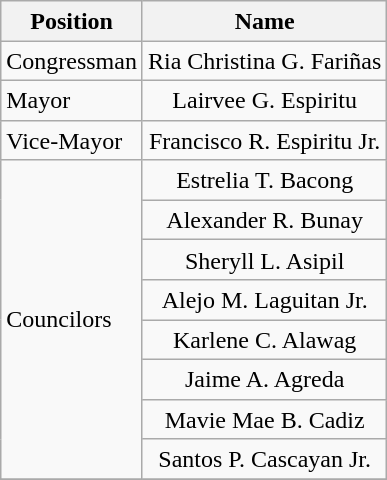<table class="wikitable" style="line-height:1.20em; font-size:100%;">
<tr>
<th>Position</th>
<th>Name</th>
</tr>
<tr>
<td>Congressman</td>
<td style="text-align:center;">Ria Christina G. Fariñas</td>
</tr>
<tr>
<td>Mayor</td>
<td style="text-align:center;">Lairvee G. Espiritu</td>
</tr>
<tr>
<td>Vice-Mayor</td>
<td style="text-align:center;">Francisco R. Espiritu Jr.</td>
</tr>
<tr>
<td rowspan=8>Councilors</td>
<td style="text-align:center;">Estrelia T. Bacong</td>
</tr>
<tr>
<td style="text-align:center;">Alexander R. Bunay</td>
</tr>
<tr>
<td style="text-align:center;">Sheryll L. Asipil</td>
</tr>
<tr>
<td style="text-align:center;">Alejo M. Laguitan Jr.</td>
</tr>
<tr>
<td style="text-align:center;">Karlene C. Alawag</td>
</tr>
<tr>
<td style="text-align:center;">Jaime A. Agreda</td>
</tr>
<tr>
<td style="text-align:center;">Mavie Mae B. Cadiz</td>
</tr>
<tr>
<td style="text-align:center;">Santos P. Cascayan Jr.</td>
</tr>
<tr>
</tr>
</table>
